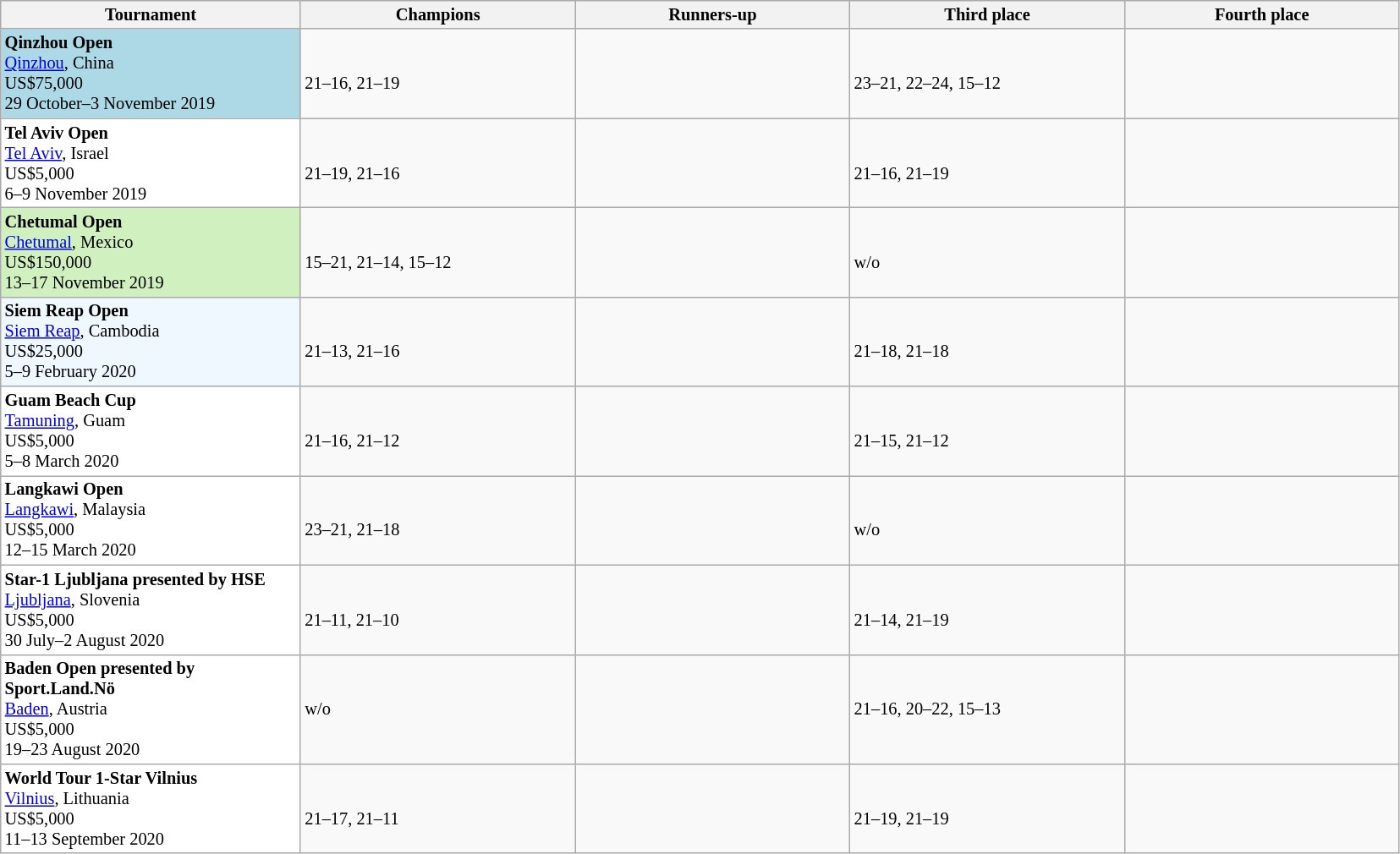<table class=wikitable style=font-size:85%>
<tr>
<th width=230>Tournament</th>
<th width=210>Champions</th>
<th width=210>Runners-up</th>
<th width=210>Third place</th>
<th width=210>Fourth place</th>
</tr>
<tr valign=top>
<td style="background:lightblue;"><strong>Qinzhou Open</strong><br><a href='#'>Qinzhou</a>, China<br>US$75,000<br>29 October–3 November 2019</td>
<td><strong><br></strong><br>21–16, 21–19</td>
<td><br></td>
<td><br><br>23–21, 22–24, 15–12</td>
<td><br></td>
</tr>
<tr valign=top>
<td style="background:#ffffff;"><strong>Tel Aviv Open</strong><br><a href='#'>Tel Aviv</a>, Israel<br>US$5,000<br>6–9 November 2019</td>
<td><strong><br></strong><br>21–19, 21–16</td>
<td><br></td>
<td><br><br>21–16, 21–19</td>
<td><br></td>
</tr>
<tr valign=top>
<td style="background:#d0f0c0;"><strong>Chetumal Open</strong><br><a href='#'>Chetumal</a>, Mexico<br>US$150,000<br>13–17 November 2019</td>
<td><strong><br></strong><br>15–21, 21–14, 15–12</td>
<td><br></td>
<td><br><br>w/o</td>
<td><br></td>
</tr>
<tr valign=top>
<td style="background:#f0f8ff;"><strong>Siem Reap Open</strong><br><a href='#'>Siem Reap</a>, Cambodia<br>US$25,000<br>5–9 February 2020</td>
<td><strong><br></strong><br>21–13, 21–16</td>
<td><br></td>
<td><br><br>21–18, 21–18</td>
<td><br></td>
</tr>
<tr valign=top>
<td style="background:#ffffff;"><strong>Guam Beach Cup</strong><br><a href='#'>Tamuning</a>, Guam<br>US$5,000<br>5–8 March 2020</td>
<td><strong><br></strong><br>21–16, 21–12</td>
<td><br></td>
<td><br><br>21–15, 21–12</td>
<td><br></td>
</tr>
<tr valign=top>
<td style="background:#ffffff;"><strong>Langkawi Open</strong><br><a href='#'>Langkawi</a>, Malaysia<br>US$5,000<br>12–15 March 2020</td>
<td><strong><br></strong><br>23–21, 21–18</td>
<td><br></td>
<td><br><br>w/o</td>
<td><br></td>
</tr>
<tr valign=top>
<td style="background:#ffffff;"><strong>Star-1 Ljubljana presented by HSE</strong><br><a href='#'>Ljubljana</a>, Slovenia<br>US$5,000<br>30 July–2 August 2020</td>
<td><strong><br></strong><br>21–11, 21–10</td>
<td><br></td>
<td><br><br>21–14, 21–19</td>
<td><br></td>
</tr>
<tr valign=top>
<td style="background:#ffffff;"><strong>Baden Open presented by Sport.Land.Nö</strong><br><a href='#'>Baden</a>, Austria<br>US$5,000<br>19–23 August 2020</td>
<td><strong><br></strong><br>w/o</td>
<td><br></td>
<td><br><br>21–16, 20–22, 15–13</td>
<td><br></td>
</tr>
<tr valign=top>
<td style="background:#ffffff;"><strong>World Tour 1-Star Vilnius</strong><br><a href='#'>Vilnius</a>, Lithuania<br>US$5,000<br>11–13 September 2020</td>
<td><strong><br></strong><br>21–17, 21–11</td>
<td><br></td>
<td><br><br>21–19, 21–19</td>
<td><br></td>
</tr>
</table>
